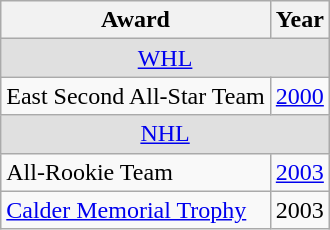<table class="wikitable">
<tr>
<th>Award</th>
<th>Year</th>
</tr>
<tr ALIGN="center" bgcolor="#e0e0e0">
<td colspan="2"><a href='#'>WHL</a></td>
</tr>
<tr>
<td>East Second All-Star Team</td>
<td><a href='#'>2000</a></td>
</tr>
<tr style="text-align:center; background:#e0e0e0;">
<td colspan="2"><a href='#'>NHL</a></td>
</tr>
<tr>
<td>All-Rookie Team</td>
<td><a href='#'>2003</a></td>
</tr>
<tr>
<td><a href='#'>Calder Memorial Trophy</a></td>
<td>2003</td>
</tr>
</table>
